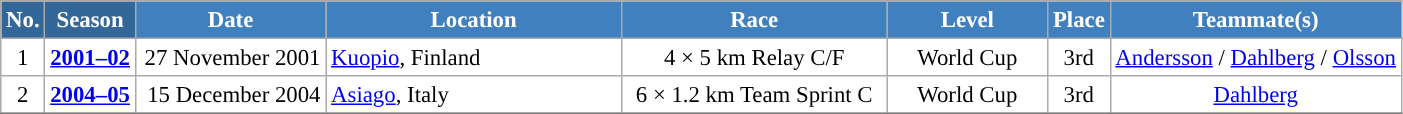<table class="wikitable sortable" style="font-size:95%; text-align:center; border:grey solid 1px; border-collapse:collapse; background:#ffffff;">
<tr style="background:#efefef;">
<th style="background-color:#369; color:white;">No.</th>
<th style="background-color:#369; color:white;">Season</th>
<th style="background-color:#4180be; color:white; width:120px;">Date</th>
<th style="background-color:#4180be; color:white; width:190px;">Location</th>
<th style="background-color:#4180be; color:white; width:170px;">Race</th>
<th style="background-color:#4180be; color:white; width:100px;">Level</th>
<th style="background-color:#4180be; color:white;">Place</th>
<th style="background-color:#4180be; color:white;">Teammate(s)</th>
</tr>
<tr>
<td align=center>1</td>
<td rowspan=1 align=center><strong><a href='#'>2001–02</a></strong></td>
<td align=right>27 November 2001</td>
<td align=left> <a href='#'>Kuopio</a>, Finland</td>
<td>4 × 5 km Relay C/F</td>
<td>World Cup</td>
<td>3rd</td>
<td><a href='#'>Andersson</a> / <a href='#'>Dahlberg</a> / <a href='#'>Olsson</a></td>
</tr>
<tr>
<td align=center>2</td>
<td rowspan=1 align=center><strong><a href='#'>2004–05</a></strong></td>
<td align=right>15 December 2004</td>
<td align=left> <a href='#'>Asiago</a>, Italy</td>
<td>6 × 1.2 km Team Sprint C</td>
<td>World Cup</td>
<td>3rd</td>
<td><a href='#'>Dahlberg</a></td>
</tr>
<tr>
</tr>
</table>
